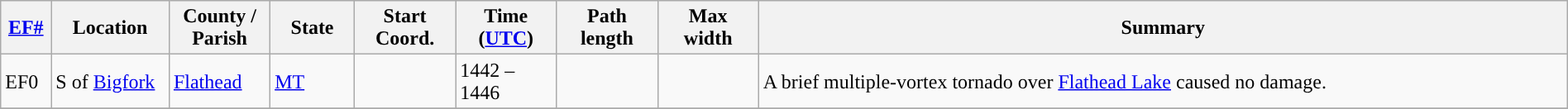<table class="wikitable sortable" style="width:100%;">
<tr>
<th scope="col" width="3%" align="center"><a href='#'>EF#</a></th>
<th scope="col" width="7%" align="center" class="unsortable">Location</th>
<th scope="col" width="6%" align="center" class="unsortable">County / Parish</th>
<th scope="col" width="5%" align="center">State</th>
<th scope="col" width="6%" align="center">Start Coord.</th>
<th scope="col" width="6%" align="center">Time (<a href='#'>UTC</a>)</th>
<th scope="col" width="6%" align="center">Path length</th>
<th scope="col" width="6%" align="center">Max width</th>
<th scope="col" width="48%" class="unsortable" align="center">Summary</th>
</tr>
<tr>
<td>EF0</td>
<td>S of <a href='#'>Bigfork</a></td>
<td><a href='#'>Flathead</a></td>
<td><a href='#'>MT</a></td>
<td></td>
<td>1442 – 1446</td>
<td></td>
<td></td>
<td>A brief multiple-vortex tornado over <a href='#'>Flathead Lake</a> caused no damage.</td>
</tr>
<tr>
</tr>
</table>
